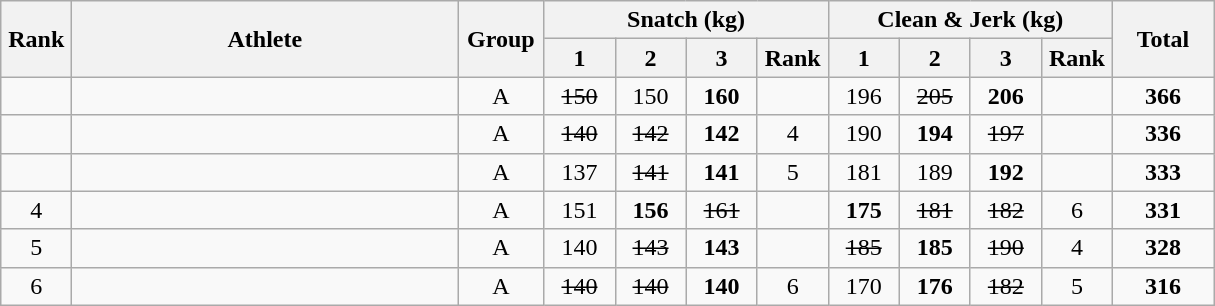<table class = "wikitable" style="text-align:center;">
<tr>
<th rowspan=2 width=40>Rank</th>
<th rowspan=2 width=250>Athlete</th>
<th rowspan=2 width=50>Group</th>
<th colspan=4>Snatch (kg)</th>
<th colspan=4>Clean & Jerk (kg)</th>
<th rowspan=2 width=60>Total</th>
</tr>
<tr>
<th width=40>1</th>
<th width=40>2</th>
<th width=40>3</th>
<th width=40>Rank</th>
<th width=40>1</th>
<th width=40>2</th>
<th width=40>3</th>
<th width=40>Rank</th>
</tr>
<tr>
<td></td>
<td align=left></td>
<td>A</td>
<td><s>150</s></td>
<td>150</td>
<td><strong>160</strong></td>
<td></td>
<td>196</td>
<td><s>205</s></td>
<td><strong>206</strong></td>
<td></td>
<td><strong>366</strong></td>
</tr>
<tr>
<td></td>
<td align=left></td>
<td>A</td>
<td><s>140</s></td>
<td><s>142</s></td>
<td><strong>142</strong></td>
<td>4</td>
<td>190</td>
<td><strong>194</strong></td>
<td><s>197</s></td>
<td></td>
<td><strong>336</strong></td>
</tr>
<tr>
<td></td>
<td align=left></td>
<td>A</td>
<td>137</td>
<td><s>141</s></td>
<td><strong>141</strong></td>
<td>5</td>
<td>181</td>
<td>189</td>
<td><strong>192</strong></td>
<td></td>
<td><strong>333</strong></td>
</tr>
<tr>
<td>4</td>
<td align=left></td>
<td>A</td>
<td>151</td>
<td><strong>156</strong></td>
<td><s>161</s></td>
<td></td>
<td><strong>175</strong></td>
<td><s>181</s></td>
<td><s>182</s></td>
<td>6</td>
<td><strong>331</strong></td>
</tr>
<tr>
<td>5</td>
<td align=left></td>
<td>A</td>
<td>140</td>
<td><s>143</s></td>
<td><strong>143</strong></td>
<td></td>
<td><s>185</s></td>
<td><strong>185</strong></td>
<td><s>190</s></td>
<td>4</td>
<td><strong>328</strong></td>
</tr>
<tr>
<td>6</td>
<td align=left></td>
<td>A</td>
<td><s>140</s></td>
<td><s>140</s></td>
<td><strong>140</strong></td>
<td>6</td>
<td>170</td>
<td><strong>176</strong></td>
<td><s>182</s></td>
<td>5</td>
<td><strong>316</strong></td>
</tr>
</table>
